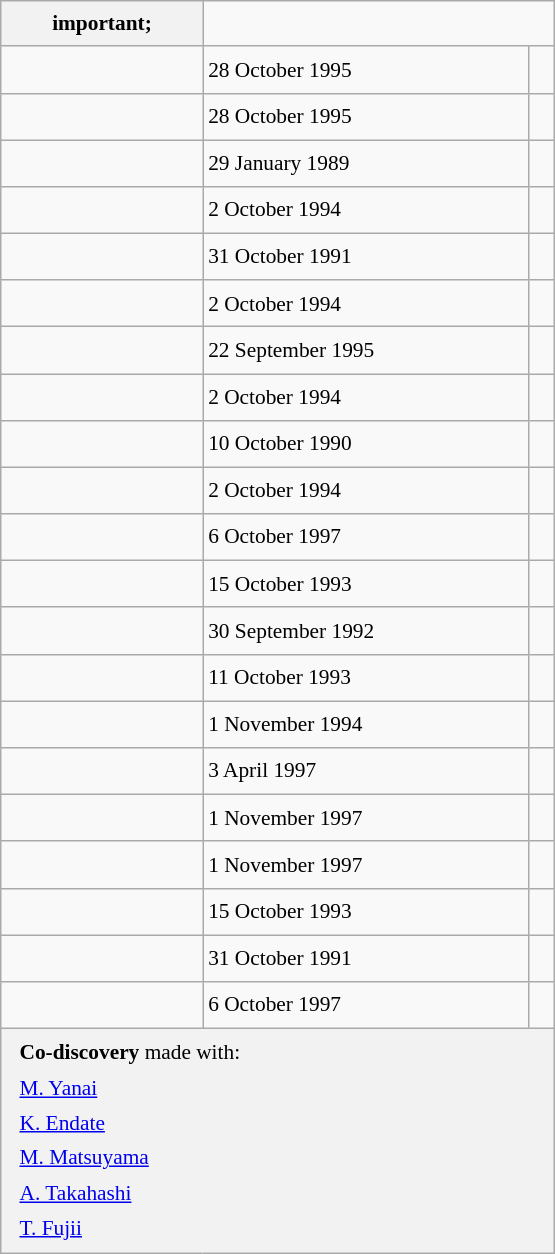<table class="wikitable" style="font-size: 89%; float: left; width: 26em; margin-right: 1em; line-height: 1.65em">
<tr>
<th>important;</th>
</tr>
<tr>
<td></td>
<td>28 October 1995</td>
<td><small></small> </td>
</tr>
<tr>
<td></td>
<td>28 October 1995</td>
<td><small></small> </td>
</tr>
<tr>
<td></td>
<td>29 January 1989</td>
<td><small></small> </td>
</tr>
<tr>
<td></td>
<td>2 October 1994</td>
<td><small></small> </td>
</tr>
<tr>
<td></td>
<td>31 October 1991</td>
<td><small></small> </td>
</tr>
<tr>
<td></td>
<td>2 October 1994</td>
<td><small></small> </td>
</tr>
<tr>
<td></td>
<td>22 September 1995</td>
<td><small></small> </td>
</tr>
<tr>
<td></td>
<td>2 October 1994</td>
<td><small></small> </td>
</tr>
<tr>
<td></td>
<td>10 October 1990</td>
<td><small></small> </td>
</tr>
<tr>
<td></td>
<td>2 October 1994</td>
<td><small></small> </td>
</tr>
<tr>
<td></td>
<td>6 October 1997</td>
<td><small></small> </td>
</tr>
<tr>
<td></td>
<td>15 October 1993</td>
<td><small></small> </td>
</tr>
<tr>
<td></td>
<td>30 September 1992</td>
<td><small></small> </td>
</tr>
<tr>
<td></td>
<td>11 October 1993</td>
<td><small></small> </td>
</tr>
<tr>
<td></td>
<td>1 November 1994</td>
<td><small></small> </td>
</tr>
<tr>
<td></td>
<td>3 April 1997</td>
<td><small></small> </td>
</tr>
<tr>
<td></td>
<td>1 November 1997</td>
<td><small></small> </td>
</tr>
<tr>
<td></td>
<td>1 November 1997</td>
<td><small></small> </td>
</tr>
<tr>
<td></td>
<td>15 October 1993</td>
<td><small></small> </td>
</tr>
<tr>
<td></td>
<td>31 October 1991</td>
<td><small></small> </td>
</tr>
<tr>
<td></td>
<td>6 October 1997</td>
<td><small></small> </td>
</tr>
<tr>
<th colspan=3 style="font-weight: normal; text-align: left; padding: 4px 12px;"><strong>Co-discovery</strong> made with:<br> <a href='#'>M. Yanai</a><br> <a href='#'>K. Endate</a><br> <a href='#'>M. Matsuyama</a><br> <a href='#'>A. Takahashi</a><br> <a href='#'>T. Fujii</a></th>
</tr>
</table>
